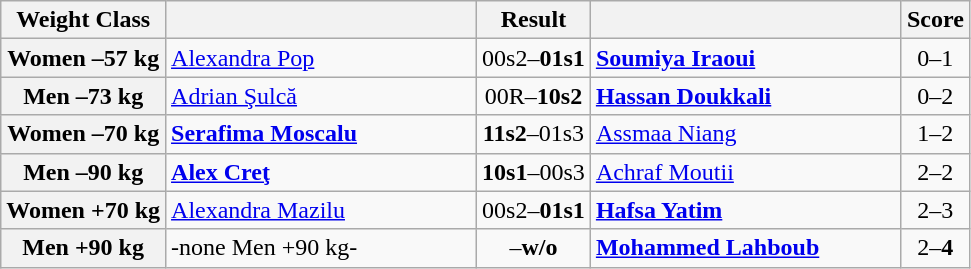<table class="wikitable">
<tr>
<th>Weight Class</th>
<th style="width: 200px;"></th>
<th>Result</th>
<th style="width: 200px;"></th>
<th>Score</th>
</tr>
<tr>
<th>Women –57 kg</th>
<td><a href='#'>Alexandra Pop</a></td>
<td align=center>00s2–<strong>01s1</strong></td>
<td><strong><a href='#'>Soumiya Iraoui</a></strong></td>
<td align=center>0–1</td>
</tr>
<tr>
<th>Men –73 kg</th>
<td><a href='#'>Adrian Şulcă</a></td>
<td align=center>00R–<strong>10s2</strong></td>
<td><strong><a href='#'>Hassan Doukkali</a></strong></td>
<td align=center>0–2</td>
</tr>
<tr>
<th>Women –70 kg</th>
<td><strong><a href='#'>Serafima Moscalu</a></strong></td>
<td align=center><strong>11s2</strong>–01s3</td>
<td><a href='#'>Assmaa Niang</a></td>
<td align=center>1–2</td>
</tr>
<tr>
<th>Men –90 kg</th>
<td><strong><a href='#'>Alex Creţ</a></strong></td>
<td align=center><strong>10s1</strong>–00s3</td>
<td><a href='#'>Achraf Moutii</a></td>
<td align=center>2–2</td>
</tr>
<tr>
<th>Women +70 kg</th>
<td><a href='#'>Alexandra Mazilu</a></td>
<td align=center>00s2–<strong>01s1</strong></td>
<td><strong><a href='#'>Hafsa Yatim</a></strong></td>
<td align=center>2–3</td>
</tr>
<tr>
<th>Men +90 kg</th>
<td>-none Men +90 kg-</td>
<td align=center>–<strong>w/o</strong></td>
<td><strong><a href='#'>Mohammed Lahboub</a></strong></td>
<td align=center>2–<strong>4</strong></td>
</tr>
</table>
